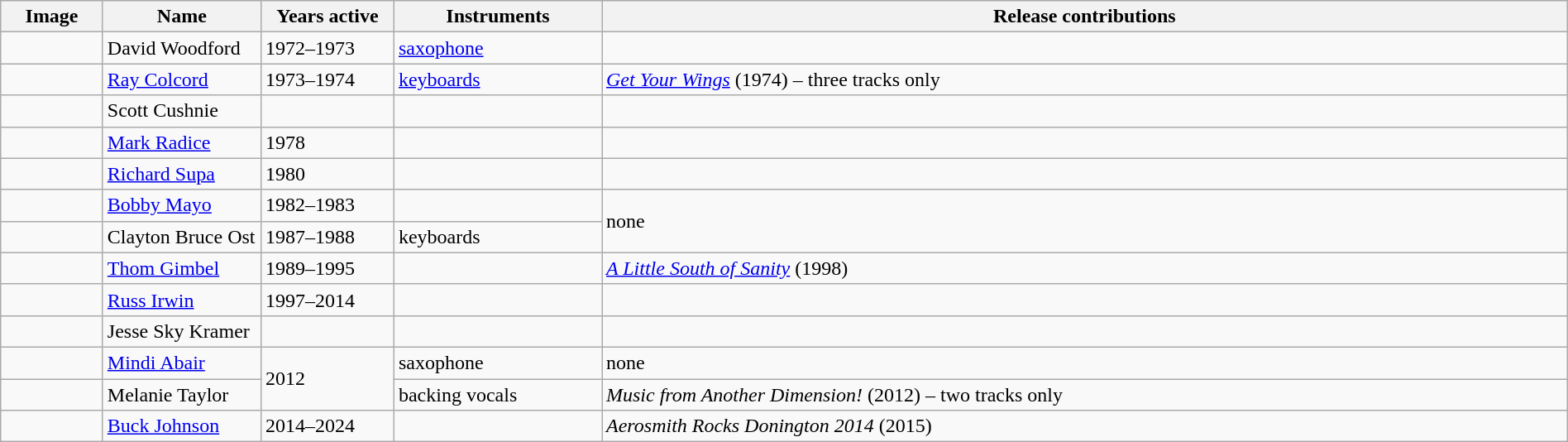<table class="wikitable" border="1" width=100%>
<tr>
<th width="75">Image</th>
<th width="120">Name</th>
<th width="100">Years active</th>
<th width="160">Instruments</th>
<th>Release contributions</th>
</tr>
<tr>
<td></td>
<td>David Woodford</td>
<td>1972–1973</td>
<td><a href='#'>saxophone</a></td>
<td></td>
</tr>
<tr>
<td></td>
<td><a href='#'>Ray Colcord</a></td>
<td>1973–1974 </td>
<td><a href='#'>keyboards</a></td>
<td><em><a href='#'>Get Your Wings</a></em> (1974) – three tracks only</td>
</tr>
<tr>
<td></td>
<td>Scott Cushnie</td>
<td></td>
<td></td>
<td></td>
</tr>
<tr>
<td></td>
<td><a href='#'>Mark Radice</a></td>
<td>1978</td>
<td></td>
<td></td>
</tr>
<tr>
<td></td>
<td><a href='#'>Richard Supa</a></td>
<td>1980</td>
<td></td>
<td></td>
</tr>
<tr>
<td></td>
<td><a href='#'>Bobby Mayo</a></td>
<td>1982–1983 </td>
<td></td>
<td rowspan="2">none</td>
</tr>
<tr>
<td></td>
<td>Clayton Bruce Ost</td>
<td>1987–1988</td>
<td>keyboards</td>
</tr>
<tr>
<td></td>
<td><a href='#'>Thom Gimbel</a></td>
<td>1989–1995</td>
<td></td>
<td><em><a href='#'>A Little South of Sanity</a></em> (1998)</td>
</tr>
<tr>
<td></td>
<td><a href='#'>Russ Irwin</a></td>
<td>1997–2014</td>
<td></td>
<td></td>
</tr>
<tr>
<td></td>
<td>Jesse Sky Kramer</td>
<td></td>
<td></td>
<td></td>
</tr>
<tr>
<td></td>
<td><a href='#'>Mindi Abair</a></td>
<td rowspan="2">2012</td>
<td>saxophone</td>
<td>none</td>
</tr>
<tr>
<td></td>
<td>Melanie Taylor</td>
<td>backing vocals</td>
<td><em>Music from Another Dimension!</em> (2012) – two tracks only</td>
</tr>
<tr>
<td></td>
<td><a href='#'>Buck Johnson</a></td>
<td>2014–2024</td>
<td></td>
<td><em>Aerosmith Rocks Donington 2014</em> (2015)</td>
</tr>
</table>
